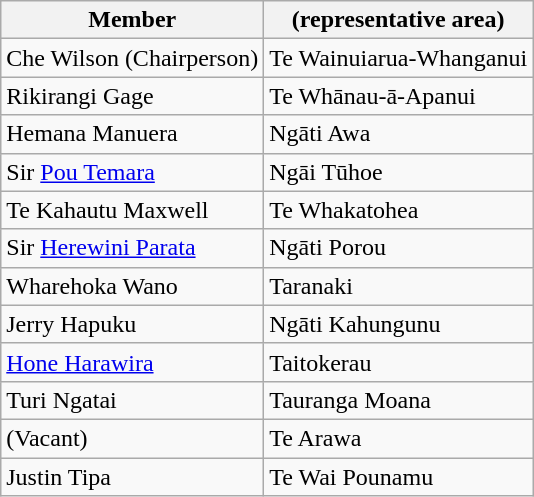<table class="wikitable">
<tr>
<th>Member</th>
<th> (representative area)</th>
</tr>
<tr>
<td>Che Wilson (Chairperson)</td>
<td>Te Wainuiarua-Whanganui</td>
</tr>
<tr>
<td>Rikirangi Gage</td>
<td>Te Whānau-ā-Apanui</td>
</tr>
<tr>
<td>Hemana Manuera</td>
<td>Ngāti Awa</td>
</tr>
<tr>
<td>Sir <a href='#'>Pou Temara</a></td>
<td>Ngāi Tūhoe</td>
</tr>
<tr>
<td>Te Kahautu Maxwell</td>
<td>Te Whakatohea</td>
</tr>
<tr>
<td>Sir <a href='#'>Herewini Parata</a></td>
<td>Ngāti Porou</td>
</tr>
<tr>
<td>Wharehoka Wano</td>
<td>Taranaki</td>
</tr>
<tr>
<td>Jerry Hapuku</td>
<td>Ngāti Kahungunu</td>
</tr>
<tr>
<td><a href='#'>Hone Harawira</a></td>
<td>Taitokerau</td>
</tr>
<tr>
<td>Turi Ngatai</td>
<td>Tauranga Moana</td>
</tr>
<tr>
<td>(Vacant)</td>
<td>Te Arawa</td>
</tr>
<tr>
<td>Justin Tipa</td>
<td>Te Wai Pounamu</td>
</tr>
</table>
